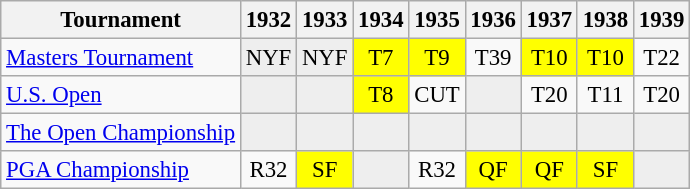<table class="wikitable" style="font-size:95%;text-align:center;">
<tr>
<th>Tournament</th>
<th>1932</th>
<th>1933</th>
<th>1934</th>
<th>1935</th>
<th>1936</th>
<th>1937</th>
<th>1938</th>
<th>1939</th>
</tr>
<tr>
<td align=left><a href='#'>Masters Tournament</a></td>
<td style="background:#eeeeee;">NYF</td>
<td style="background:#eeeeee;">NYF</td>
<td style="background:yellow;">T7</td>
<td style="background:yellow;">T9</td>
<td>T39</td>
<td style="background:yellow;">T10</td>
<td style="background:yellow;">T10</td>
<td>T22</td>
</tr>
<tr>
<td align=left><a href='#'>U.S. Open</a></td>
<td style="background:#eeeeee;"></td>
<td style="background:#eeeeee;"></td>
<td style="background:yellow;">T8</td>
<td>CUT</td>
<td style="background:#eeeeee;"></td>
<td>T20</td>
<td>T11</td>
<td>T20</td>
</tr>
<tr>
<td align=left><a href='#'>The Open Championship</a></td>
<td style="background:#eeeeee;"></td>
<td style="background:#eeeeee;"></td>
<td style="background:#eeeeee;"></td>
<td style="background:#eeeeee;"></td>
<td style="background:#eeeeee;"></td>
<td style="background:#eeeeee;"></td>
<td style="background:#eeeeee;"></td>
<td style="background:#eeeeee;"></td>
</tr>
<tr>
<td align=left><a href='#'>PGA Championship</a></td>
<td>R32</td>
<td style="background:yellow;">SF</td>
<td style="background:#eeeeee;"></td>
<td>R32</td>
<td style="background:yellow;">QF</td>
<td style="background:yellow;">QF</td>
<td style="background:yellow;">SF</td>
<td style="background:#eeeeee;"></td>
</tr>
</table>
